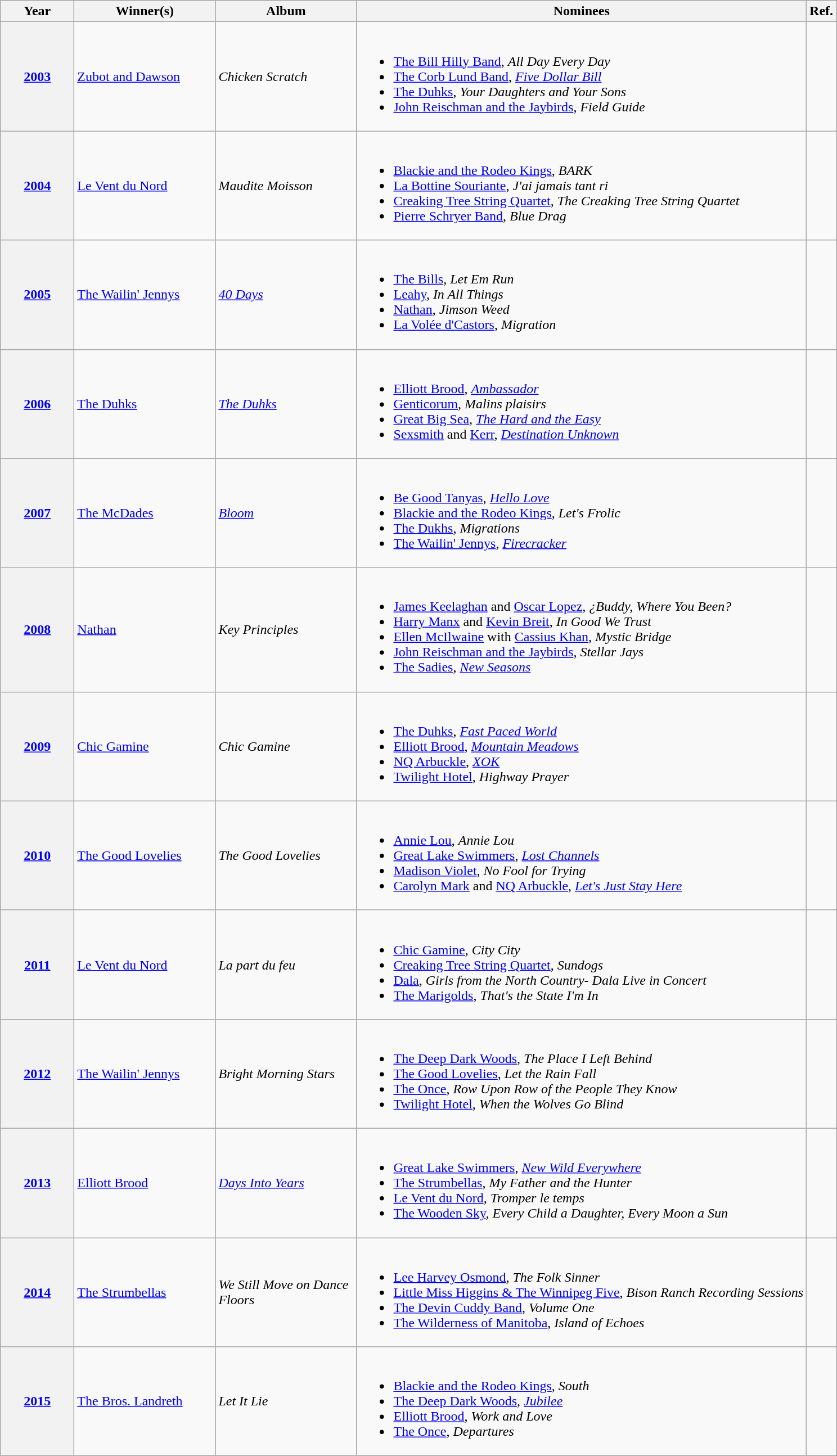<table class="wikitable sortable">
<tr>
<th scope="col" style="width:5em;">Year</th>
<th scope="col" style="width:10em;">Winner(s)</th>
<th scope="col" style="width:10em;">Album</th>
<th scope="col" class="unsortable">Nominees</th>
<th scope="col" class="unsortable">Ref.</th>
</tr>
<tr>
<th scope="row"><a href='#'>2003</a></th>
<td><a href='#'>Zubot and Dawson</a></td>
<td><em>Chicken Scratch</em></td>
<td><br><ul><li><a href='#'>The Bill Hilly Band</a>, <em>All Day Every Day</em></li><li><a href='#'>The Corb Lund Band</a>, <em><a href='#'>Five Dollar Bill</a></em></li><li><a href='#'>The Duhks</a>, <em>Your Daughters and Your Sons</em></li><li><a href='#'>John Reischman and the Jaybirds</a>, <em>Field Guide</em></li></ul></td>
<td align="center"></td>
</tr>
<tr>
<th scope="row"><a href='#'>2004</a></th>
<td><a href='#'>Le Vent du Nord</a></td>
<td><em>Maudite Moisson</em></td>
<td><br><ul><li><a href='#'>Blackie and the Rodeo Kings</a>, <em>BARK</em></li><li><a href='#'>La Bottine Souriante</a>, <em>J'ai jamais tant ri</em></li><li><a href='#'>Creaking Tree String Quartet</a>, <em>The Creaking Tree String Quartet</em></li><li><a href='#'>Pierre Schryer Band</a>, <em>Blue Drag</em></li></ul></td>
<td align="center"></td>
</tr>
<tr>
<th scope="row"><a href='#'>2005</a></th>
<td><a href='#'>The Wailin' Jennys</a></td>
<td><em><a href='#'>40 Days</a></em></td>
<td><br><ul><li><a href='#'>The Bills</a>, <em>Let Em Run</em></li><li><a href='#'>Leahy</a>, <em>In All Things</em></li><li><a href='#'>Nathan</a>, <em>Jimson Weed </em></li><li><a href='#'>La Volée d'Castors</a>, <em>Migration</em></li></ul></td>
<td align="center"></td>
</tr>
<tr>
<th scope="row"><a href='#'>2006</a></th>
<td><a href='#'>The Duhks</a></td>
<td><em><a href='#'>The Duhks</a></em></td>
<td><br><ul><li><a href='#'>Elliott Brood</a>, <em><a href='#'>Ambassador</a></em></li><li><a href='#'>Genticorum</a>, <em>Malins plaisirs</em></li><li><a href='#'>Great Big Sea</a>, <em><a href='#'>The Hard and the Easy</a></em></li><li><a href='#'>Sexsmith</a> and <a href='#'>Kerr</a>, <em><a href='#'>Destination Unknown</a></em></li></ul></td>
<td align="center"></td>
</tr>
<tr>
<th scope="row"><a href='#'>2007</a></th>
<td><a href='#'>The McDades</a></td>
<td><em><a href='#'>Bloom</a></em></td>
<td><br><ul><li><a href='#'>Be Good Tanyas</a>, <em><a href='#'>Hello Love</a></em></li><li><a href='#'>Blackie and the Rodeo Kings</a>, <em>Let's Frolic</em></li><li><a href='#'>The Dukhs</a>, <em>Migrations</em></li><li><a href='#'>The Wailin' Jennys</a>, <em><a href='#'>Firecracker</a></em></li></ul></td>
<td align="center"></td>
</tr>
<tr>
<th scope="row"><a href='#'>2008</a></th>
<td><a href='#'>Nathan</a></td>
<td><em>Key Principles</em></td>
<td><br><ul><li><a href='#'>James Keelaghan</a> and <a href='#'>Oscar Lopez</a>, <em>¿Buddy, Where You Been?</em></li><li><a href='#'>Harry Manx</a> and <a href='#'>Kevin Breit</a>, <em>In Good We Trust</em></li><li><a href='#'>Ellen McIlwaine</a> with <a href='#'>Cassius Khan</a>, <em>Mystic Bridge</em></li><li><a href='#'>John Reischman and the Jaybirds</a>, <em>Stellar Jays</em></li><li><a href='#'>The Sadies</a>, <em><a href='#'>New Seasons</a></em></li></ul></td>
<td align="center"></td>
</tr>
<tr>
<th scope="row"><a href='#'>2009</a></th>
<td><a href='#'>Chic Gamine</a></td>
<td><em>Chic Gamine</em></td>
<td><br><ul><li><a href='#'>The Duhks</a>, <em><a href='#'>Fast Paced World</a></em></li><li><a href='#'>Elliott Brood</a>, <em><a href='#'>Mountain Meadows</a></em></li><li><a href='#'>NQ Arbuckle</a>, <em><a href='#'>XOK</a></em></li><li><a href='#'>Twilight Hotel</a>, <em>Highway Prayer</em></li></ul></td>
<td align="center"></td>
</tr>
<tr>
<th scope="row"><a href='#'>2010</a></th>
<td><a href='#'>The Good Lovelies</a></td>
<td><em>The Good Lovelies</em></td>
<td><br><ul><li><a href='#'>Annie Lou</a>, <em>Annie Lou</em></li><li><a href='#'>Great Lake Swimmers</a>, <em><a href='#'>Lost Channels</a></em></li><li><a href='#'>Madison Violet</a>, <em>No Fool for Trying</em></li><li><a href='#'>Carolyn Mark</a> and <a href='#'>NQ Arbuckle</a>, <em><a href='#'>Let's Just Stay Here</a></em></li></ul></td>
<td align="center"></td>
</tr>
<tr>
<th scope="row"><a href='#'>2011</a></th>
<td><a href='#'>Le Vent du Nord</a></td>
<td><em>La part du feu</em></td>
<td><br><ul><li><a href='#'>Chic Gamine</a>, <em>City City</em></li><li><a href='#'>Creaking Tree String Quartet</a>, <em>Sundogs</em></li><li><a href='#'>Dala</a>, <em>Girls from the North Country- Dala Live in Concert</em></li><li><a href='#'>The Marigolds</a>, <em>That's the State I'm In</em></li></ul></td>
<td align="center"></td>
</tr>
<tr>
<th scope="row"><a href='#'>2012</a></th>
<td><a href='#'>The Wailin' Jennys</a></td>
<td><em>Bright Morning Stars</em></td>
<td><br><ul><li><a href='#'>The Deep Dark Woods</a>, <em>The Place I Left Behind</em></li><li><a href='#'>The Good Lovelies</a>, <em>Let the Rain Fall</em></li><li><a href='#'>The Once</a>, <em>Row Upon Row of the People They Know</em></li><li><a href='#'>Twilight Hotel</a>, <em>When the Wolves Go Blind</em></li></ul></td>
<td align="center"></td>
</tr>
<tr>
<th scope="row"><a href='#'>2013</a></th>
<td><a href='#'>Elliott Brood</a></td>
<td><em><a href='#'>Days Into Years</a></em></td>
<td><br><ul><li><a href='#'>Great Lake Swimmers</a>, <em><a href='#'>New Wild Everywhere</a></em></li><li><a href='#'>The Strumbellas</a>, <em>My Father and the Hunter</em></li><li><a href='#'>Le Vent du Nord</a>, <em>Tromper le temps</em></li><li><a href='#'>The Wooden Sky</a>, <em>Every Child a Daughter, Every Moon a Sun</em></li></ul></td>
<td align="center"></td>
</tr>
<tr>
<th scope="row"><a href='#'>2014</a></th>
<td><a href='#'>The Strumbellas</a></td>
<td><em>We Still Move on Dance Floors</em></td>
<td><br><ul><li><a href='#'>Lee Harvey Osmond</a>, <em>The Folk Sinner</em></li><li><a href='#'>Little Miss Higgins & The Winnipeg Five</a>, <em>Bison Ranch Recording Sessions</em></li><li><a href='#'>The Devin Cuddy Band</a>, <em>Volume One</em></li><li><a href='#'>The Wilderness of Manitoba</a>, <em>Island of Echoes</em></li></ul></td>
<td align="center"></td>
</tr>
<tr>
<th scope="row"><a href='#'>2015</a></th>
<td><a href='#'>The Bros. Landreth</a></td>
<td><em>Let It Lie</em></td>
<td><br><ul><li><a href='#'>Blackie and the Rodeo Kings</a>, <em>South</em></li><li><a href='#'>The Deep Dark Woods</a>, <em><a href='#'>Jubilee</a></em></li><li><a href='#'>Elliott Brood</a>, <em>Work and Love</em></li><li><a href='#'>The Once</a>, <em>Departures</em></li></ul></td>
<td align="center"></td>
</tr>
</table>
